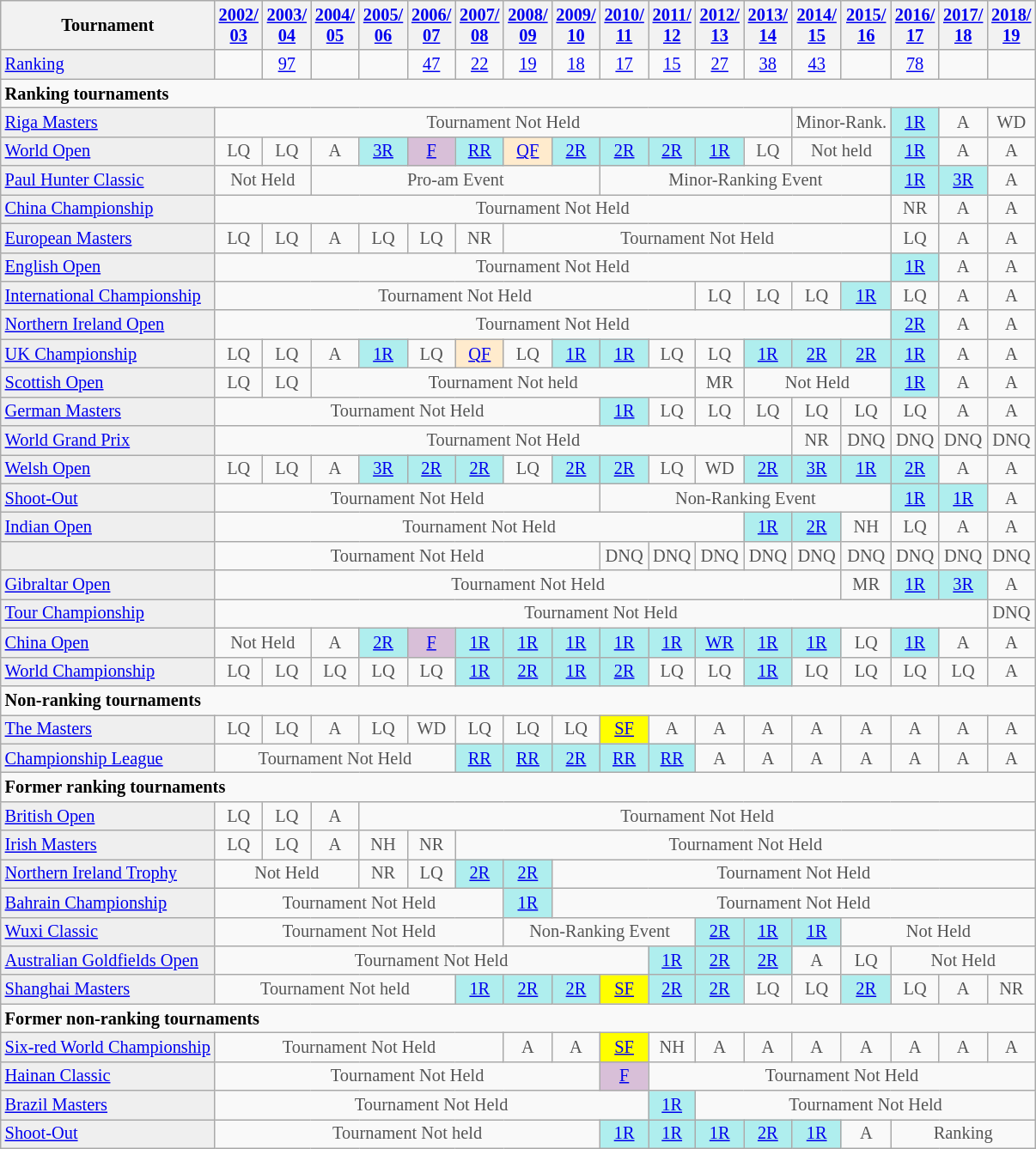<table class="wikitable" style="font-size:85%;">
<tr>
<th>Tournament</th>
<th><a href='#'>2002/<br>03</a></th>
<th><a href='#'>2003/<br>04</a></th>
<th><a href='#'>2004/<br>05</a></th>
<th><a href='#'>2005/<br>06</a></th>
<th><a href='#'>2006/<br>07</a></th>
<th><a href='#'>2007/<br>08</a></th>
<th><a href='#'>2008/<br>09</a></th>
<th><a href='#'>2009/<br>10</a></th>
<th><a href='#'>2010/<br>11</a></th>
<th><a href='#'>2011/<br>12</a></th>
<th><a href='#'>2012/<br>13</a></th>
<th><a href='#'>2013/<br>14</a></th>
<th><a href='#'>2014/<br>15</a></th>
<th><a href='#'>2015/<br>16</a></th>
<th><a href='#'>2016/<br>17</a></th>
<th><a href='#'>2017/<br>18</a></th>
<th><a href='#'>2018/<br>19</a></th>
</tr>
<tr>
<td style="background:#EFEFEF;"><a href='#'>Ranking</a></td>
<td style="text-align:center;"></td>
<td style="text-align:center;"><a href='#'>97</a></td>
<td style="text-align:center;"></td>
<td style="text-align:center;"></td>
<td style="text-align:center;"><a href='#'>47</a></td>
<td style="text-align:center;"><a href='#'>22</a></td>
<td style="text-align:center;"><a href='#'>19</a></td>
<td style="text-align:center;"><a href='#'>18</a></td>
<td style="text-align:center;"><a href='#'>17</a></td>
<td style="text-align:center;"><a href='#'>15</a></td>
<td style="text-align:center;"><a href='#'>27</a></td>
<td style="text-align:center;"><a href='#'>38</a></td>
<td style="text-align:center;"><a href='#'>43</a></td>
<td style="text-align:center;"></td>
<td style="text-align:center;"><a href='#'>78</a></td>
<td style="text-align:center;"></td>
<td style="text-align:center;"></td>
</tr>
<tr>
<td colspan="20"><strong>Ranking tournaments</strong></td>
</tr>
<tr>
<td style="background:#EFEFEF;"><a href='#'>Riga Masters</a></td>
<td align="center" colspan="12" style="color:#555555;">Tournament Not Held</td>
<td colspan="2" style="text-align:center; color:#555555;">Minor-Rank.</td>
<td style="text-align:center; background:#afeeee;"><a href='#'>1R</a></td>
<td style="text-align:center; color:#555555;">A</td>
<td style="text-align:center; color:#555555;">WD</td>
</tr>
<tr>
<td style="background:#EFEFEF;"><a href='#'>World Open</a></td>
<td style="text-align:center; color:#555555;">LQ</td>
<td style="text-align:center; color:#555555;">LQ</td>
<td style="text-align:center; color:#555555;">A</td>
<td style="text-align:center; background:#afeeee;"><a href='#'>3R</a></td>
<td style="text-align:center; background:thistle;"><a href='#'>F</a></td>
<td style="text-align:center; background:#afeeee;"><a href='#'>RR</a></td>
<td style="text-align:center; background:#ffebcd;"><a href='#'>QF</a></td>
<td style="text-align:center; background:#afeeee;"><a href='#'>2R</a></td>
<td style="text-align:center; background:#afeeee;"><a href='#'>2R</a></td>
<td style="text-align:center; background:#afeeee;"><a href='#'>2R</a></td>
<td style="text-align:center; background:#afeeee;"><a href='#'>1R</a></td>
<td style="text-align:center; color:#555555;">LQ</td>
<td colspan="2" style="text-align:center; color:#555555;">Not held</td>
<td style="text-align:center; background:#afeeee;"><a href='#'>1R</a></td>
<td style="text-align:center; color:#555555;">A</td>
<td style="text-align:center; color:#555555;">A</td>
</tr>
<tr>
<td style="background:#EFEFEF;"><a href='#'>Paul Hunter Classic</a></td>
<td align="center" colspan="2" style="color:#555555;">Not Held</td>
<td colspan="6" style="text-align:center; color:#555555;">Pro-am Event</td>
<td colspan="6" style="text-align:center; color:#555555;">Minor-Ranking Event</td>
<td style="text-align:center; background:#afeeee;"><a href='#'>1R</a></td>
<td style="text-align:center; background:#afeeee;"><a href='#'>3R</a></td>
<td style="text-align:center; color:#555555;">A</td>
</tr>
<tr>
<td style="background:#EFEFEF;"><a href='#'>China Championship</a></td>
<td align="center" colspan="14" style="color:#555555;">Tournament Not Held</td>
<td style="text-align:center; color:#555555;">NR</td>
<td style="text-align:center; color:#555555;">A</td>
<td style="text-align:center; color:#555555;">A</td>
</tr>
<tr>
<td style="background:#EFEFEF;"><a href='#'>European Masters</a></td>
<td style="text-align:center; color:#555555;">LQ</td>
<td style="text-align:center; color:#555555;">LQ</td>
<td style="text-align:center; color:#555555;">A</td>
<td style="text-align:center; color:#555555;">LQ</td>
<td style="text-align:center; color:#555555;">LQ</td>
<td style="text-align:center; color:#555555;">NR</td>
<td colspan="8" style="text-align:center; color:#555555;">Tournament Not Held</td>
<td align="center" style="color:#555555;">LQ</td>
<td style="text-align:center; color:#555555;">A</td>
<td style="text-align:center; color:#555555;">A</td>
</tr>
<tr>
<td style="background:#EFEFEF;"><a href='#'>English Open</a></td>
<td align="center" colspan="14" style="color:#555555;">Tournament Not Held</td>
<td style="text-align:center; background:#afeeee;"><a href='#'>1R</a></td>
<td align="center" style="color:#555555;">A</td>
<td align="center" style="color:#555555;">A</td>
</tr>
<tr>
<td style="background:#EFEFEF;"><a href='#'>International Championship</a></td>
<td colspan="10" style="text-align:center; color:#555555;">Tournament Not Held</td>
<td style="text-align:center; color:#555555;">LQ</td>
<td style="text-align:center; color:#555555;">LQ</td>
<td style="text-align:center; color:#555555;">LQ</td>
<td style="text-align:center; background:#afeeee;"><a href='#'>1R</a></td>
<td style="text-align:center; color:#555555;">LQ</td>
<td style="text-align:center; color:#555555;">A</td>
<td style="text-align:center; color:#555555;">A</td>
</tr>
<tr>
<td style="background:#EFEFEF;"><a href='#'>Northern Ireland Open</a></td>
<td align="center" colspan="14" style="color:#555555;">Tournament Not Held</td>
<td style="text-align:center; background:#afeeee;"><a href='#'>2R</a></td>
<td style="text-align:center; color:#555555;">A</td>
<td align="center" style="color:#555555;">A</td>
</tr>
<tr>
<td style="background:#EFEFEF;"><a href='#'>UK Championship</a></td>
<td style="text-align:center; color:#555555;">LQ</td>
<td style="text-align:center; color:#555555;">LQ</td>
<td style="text-align:center; color:#555555;">A</td>
<td style="text-align:center; background:#afeeee;"><a href='#'>1R</a></td>
<td style="text-align:center; color:#555555;">LQ</td>
<td style="text-align:center; background:#ffebcd;"><a href='#'>QF</a></td>
<td style="text-align:center; color:#555555;">LQ</td>
<td style="text-align:center; background:#afeeee;"><a href='#'>1R</a></td>
<td style="text-align:center; background:#afeeee;"><a href='#'>1R</a></td>
<td style="text-align:center; color:#555555;">LQ</td>
<td style="text-align:center; color:#555555;">LQ</td>
<td style="text-align:center; background:#afeeee;"><a href='#'>1R</a></td>
<td style="text-align:center; background:#afeeee;"><a href='#'>2R</a></td>
<td style="text-align:center; background:#afeeee;"><a href='#'>2R</a></td>
<td style="text-align:center; background:#afeeee;"><a href='#'>1R</a></td>
<td style="text-align:center; color:#555555;">A</td>
<td style="text-align:center; color:#555555;">A</td>
</tr>
<tr>
<td style="background:#EFEFEF;"><a href='#'>Scottish Open</a></td>
<td style="text-align:center; color:#555555;">LQ</td>
<td style="text-align:center; color:#555555;">LQ</td>
<td colspan="8" style="text-align:center; color:#555555;">Tournament Not held</td>
<td style="text-align:center; color:#555555;">MR</td>
<td colspan="3" style="text-align:center; color:#555555;">Not Held</td>
<td style="text-align:center; background:#afeeee;"><a href='#'>1R</a></td>
<td style="text-align:center; color:#555555;">A</td>
<td style="text-align:center; color:#555555;">A</td>
</tr>
<tr>
<td style="background:#EFEFEF;"><a href='#'>German Masters</a></td>
<td colspan="8" style="text-align:center; color:#555555;">Tournament Not Held</td>
<td style="text-align:center; background:#afeeee;"><a href='#'>1R</a></td>
<td style="text-align:center; color:#555555;">LQ</td>
<td style="text-align:center; color:#555555;">LQ</td>
<td style="text-align:center; color:#555555;">LQ</td>
<td style="text-align:center; color:#555555;">LQ</td>
<td style="text-align:center; color:#555555;">LQ</td>
<td style="text-align:center; color:#555555;">LQ</td>
<td style="text-align:center; color:#555555;">A</td>
<td style="text-align:center; color:#555555;">A</td>
</tr>
<tr>
<td style="background:#EFEFEF;"><a href='#'>World Grand Prix</a></td>
<td colspan="12" style="text-align:center;color:#555555;">Tournament Not Held</td>
<td align="center" style="color:#555555;">NR</td>
<td style="text-align:center; color:#555555;">DNQ</td>
<td style="text-align:center; color:#555555;">DNQ</td>
<td style="text-align:center; color:#555555;">DNQ</td>
<td style="text-align:center; color:#555555;">DNQ</td>
</tr>
<tr>
<td style="background:#EFEFEF;"><a href='#'>Welsh Open</a></td>
<td style="text-align:center; color:#555555;">LQ</td>
<td style="text-align:center; color:#555555;">LQ</td>
<td style="text-align:center; color:#555555;">A</td>
<td style="text-align:center; background:#afeeee;"><a href='#'>3R</a></td>
<td style="text-align:center; background:#afeeee;"><a href='#'>2R</a></td>
<td style="text-align:center; background:#afeeee;"><a href='#'>2R</a></td>
<td style="text-align:center; color:#555555;">LQ</td>
<td style="text-align:center; background:#afeeee;"><a href='#'>2R</a></td>
<td style="text-align:center; background:#afeeee;"><a href='#'>2R</a></td>
<td style="text-align:center; color:#555555;">LQ</td>
<td style="text-align:center; color:#555555;">WD</td>
<td style="text-align:center; background:#afeeee;"><a href='#'>2R</a></td>
<td style="text-align:center; background:#afeeee;"><a href='#'>3R</a></td>
<td style="text-align:center; background:#afeeee;"><a href='#'>1R</a></td>
<td style="text-align:center; background:#afeeee;"><a href='#'>2R</a></td>
<td style="text-align:center; color:#555555;">A</td>
<td style="text-align:center; color:#555555;">A</td>
</tr>
<tr>
<td style="background:#EFEFEF;"><a href='#'>Shoot-Out</a></td>
<td colspan="8" style="text-align:center; color:#555555;">Tournament Not Held</td>
<td colspan="6" style="text-align:center; color:#555555;">Non-Ranking Event</td>
<td style="text-align:center; background:#afeeee;"><a href='#'>1R</a></td>
<td style="text-align:center; background:#afeeee;"><a href='#'>1R</a></td>
<td style="text-align:center; color:#555555;">A</td>
</tr>
<tr>
<td style="background:#EFEFEF;"><a href='#'>Indian Open</a></td>
<td align="center" colspan=11 style="color:#555555;">Tournament Not Held</td>
<td style="text-align:center; background:#afeeee;"><a href='#'>1R</a></td>
<td style="text-align:center; background:#afeeee;"><a href='#'>2R</a></td>
<td style="text-align:center; color:#555555;">NH</td>
<td style="text-align:center; color:#555555;">LQ</td>
<td style="text-align:center; color:#555555;">A</td>
<td style="text-align:center; color:#555555;">A</td>
</tr>
<tr>
<td style="background:#EFEFEF;"></td>
<td colspan="8" style="text-align:center; color:#555555;">Tournament Not Held</td>
<td style="text-align:center; color:#555555;">DNQ</td>
<td style="text-align:center; color:#555555;">DNQ</td>
<td style="text-align:center; color:#555555;">DNQ</td>
<td style="text-align:center; color:#555555;">DNQ</td>
<td style="text-align:center; color:#555555;">DNQ</td>
<td style="text-align:center; color:#555555;">DNQ</td>
<td style="text-align:center; color:#555555;">DNQ</td>
<td style="text-align:center; color:#555555;">DNQ</td>
<td style="text-align:center; color:#555555;">DNQ</td>
</tr>
<tr>
<td style="background:#EFEFEF;"><a href='#'>Gibraltar Open</a></td>
<td align="center" colspan="13" style="color:#555555;">Tournament Not Held</td>
<td style="text-align:center; color:#555555;">MR</td>
<td align="center" style="background:#afeeee;"><a href='#'>1R</a></td>
<td align="center" style="background:#afeeee;"><a href='#'>3R</a></td>
<td style="text-align:center; color:#555555;">A</td>
</tr>
<tr>
<td style="background:#EFEFEF;"><a href='#'>Tour Championship</a></td>
<td align="center" colspan="16" style="color:#555555;">Tournament Not Held</td>
<td style="text-align:center; color:#555555;">DNQ</td>
</tr>
<tr>
<td style="background:#EFEFEF;"><a href='#'>China Open</a></td>
<td colspan="2" style="text-align:center; color:#555555;">Not Held</td>
<td style="text-align:center; color:#555555;">A</td>
<td style="text-align:center; background:#afeeee;"><a href='#'>2R</a></td>
<td style="text-align:center; background:thistle;"><a href='#'>F</a></td>
<td style="text-align:center; background:#afeeee;"><a href='#'>1R</a></td>
<td style="text-align:center; background:#afeeee;"><a href='#'>1R</a></td>
<td style="text-align:center; background:#afeeee;"><a href='#'>1R</a></td>
<td style="text-align:center; background:#afeeee;"><a href='#'>1R</a></td>
<td style="text-align:center; background:#afeeee;"><a href='#'>1R</a></td>
<td style="text-align:center; background:#afeeee;"><a href='#'>WR</a></td>
<td style="text-align:center; background:#afeeee;"><a href='#'>1R</a></td>
<td style="text-align:center; background:#afeeee;"><a href='#'>1R</a></td>
<td align="center" style="color:#555555;">LQ</td>
<td style="text-align:center; background:#afeeee;"><a href='#'>1R</a></td>
<td style="text-align:center; color:#555555;">A</td>
<td style="text-align:center; color:#555555;">A</td>
</tr>
<tr>
<td style="background:#EFEFEF;"><a href='#'>World Championship</a></td>
<td style="text-align:center; color:#555555;">LQ</td>
<td style="text-align:center; color:#555555;">LQ</td>
<td style="text-align:center; color:#555555;">LQ</td>
<td style="text-align:center; color:#555555;">LQ</td>
<td style="text-align:center; color:#555555;">LQ</td>
<td style="text-align:center; background:#afeeee;"><a href='#'>1R</a></td>
<td style="text-align:center; background:#afeeee;"><a href='#'>2R</a></td>
<td style="text-align:center; background:#afeeee;"><a href='#'>1R</a></td>
<td style="text-align:center; background:#afeeee;"><a href='#'>2R</a></td>
<td style="text-align:center; color:#555555;">LQ</td>
<td style="text-align:center; color:#555555;">LQ</td>
<td style="text-align:center; background:#afeeee;"><a href='#'>1R</a></td>
<td style="text-align:center; color:#555555;">LQ</td>
<td style="text-align:center; color:#555555;">LQ</td>
<td style="text-align:center; color:#555555;">LQ</td>
<td style="text-align:center; color:#555555;">LQ</td>
<td style="text-align:center; color:#555555;">A</td>
</tr>
<tr>
<td colspan="20"><strong>Non-ranking tournaments</strong></td>
</tr>
<tr>
<td style="background:#EFEFEF;"><a href='#'>The Masters</a></td>
<td style="text-align:center; color:#555555;">LQ</td>
<td style="text-align:center; color:#555555;">LQ</td>
<td style="text-align:center; color:#555555;">A</td>
<td style="text-align:center; color:#555555;">LQ</td>
<td style="text-align:center; color:#555555;">WD</td>
<td style="text-align:center; color:#555555;">LQ</td>
<td style="text-align:center; color:#555555;">LQ</td>
<td style="text-align:center; color:#555555;">LQ</td>
<td style="text-align:center; background:yellow;"><a href='#'>SF</a></td>
<td style="text-align:center; color:#555555;">A</td>
<td style="text-align:center; color:#555555;">A</td>
<td style="text-align:center; color:#555555;">A</td>
<td style="text-align:center; color:#555555;">A</td>
<td style="text-align:center; color:#555555;">A</td>
<td style="text-align:center; color:#555555;">A</td>
<td style="text-align:center; color:#555555;">A</td>
<td style="text-align:center; color:#555555;">A</td>
</tr>
<tr>
<td style="background:#EFEFEF;"><a href='#'>Championship League</a></td>
<td colspan="5" style="text-align:center; color:#555555;">Tournament Not Held</td>
<td style="text-align:center; background:#afeeee;"><a href='#'>RR</a></td>
<td style="text-align:center; background:#afeeee;"><a href='#'>RR</a></td>
<td style="text-align:center; background:#afeeee;"><a href='#'>2R</a></td>
<td style="text-align:center; background:#afeeee;"><a href='#'>RR</a></td>
<td style="text-align:center; background:#afeeee;"><a href='#'>RR</a></td>
<td style="text-align:center; color:#555555;">A</td>
<td style="text-align:center; color:#555555;">A</td>
<td style="text-align:center; color:#555555;">A</td>
<td style="text-align:center; color:#555555;">A</td>
<td style="text-align:center; color:#555555;">A</td>
<td style="text-align:center; color:#555555;">A</td>
<td style="text-align:center; color:#555555;">A</td>
</tr>
<tr>
<td colspan="20"><strong>Former ranking tournaments</strong></td>
</tr>
<tr>
<td style="background:#EFEFEF;"><a href='#'>British Open</a></td>
<td style="text-align:center; color:#555555;">LQ</td>
<td style="text-align:center; color:#555555;">LQ</td>
<td style="text-align:center; color:#555555;">A</td>
<td colspan="20" style="text-align:center; color:#555555;">Tournament Not Held</td>
</tr>
<tr>
<td style="background:#EFEFEF;"><a href='#'>Irish Masters</a></td>
<td style="text-align:center; color:#555555;">LQ</td>
<td style="text-align:center; color:#555555;">LQ</td>
<td style="text-align:center; color:#555555;">A</td>
<td style="text-align:center; color:#555555;">NH</td>
<td style="text-align:center; color:#555555;">NR</td>
<td colspan="20" style="text-align:center; color:#555555;">Tournament Not Held</td>
</tr>
<tr>
<td style="background:#EFEFEF;"><a href='#'>Northern Ireland Trophy</a></td>
<td colspan="3" style="text-align:center; color:#555555;">Not Held</td>
<td style="text-align:center; color:#555555;">NR</td>
<td style="text-align:center; color:#555555;">LQ</td>
<td style="text-align:center; background:#afeeee;"><a href='#'>2R</a></td>
<td style="text-align:center; background:#afeeee;"><a href='#'>2R</a></td>
<td colspan="20" style="text-align:center; color:#555555;">Tournament Not Held</td>
</tr>
<tr>
<td style="background:#EFEFEF;"><a href='#'>Bahrain Championship</a></td>
<td colspan="6" style="text-align:center; color:#555555;">Tournament Not Held</td>
<td style="text-align:center; background:#afeeee;"><a href='#'>1R</a></td>
<td colspan="20" style="text-align:center; color:#555555;">Tournament Not Held</td>
</tr>
<tr>
<td style="background:#EFEFEF;"><a href='#'>Wuxi Classic</a></td>
<td colspan="6" style="text-align:center; color:#555555;">Tournament Not Held</td>
<td colspan="4" style="text-align:center; color:#555555;">Non-Ranking Event</td>
<td style="text-align:center; background:#afeeee;"><a href='#'>2R</a></td>
<td style="text-align:center; background:#afeeee;"><a href='#'>1R</a></td>
<td align="center" style="background:#afeeee;"><a href='#'>1R</a></td>
<td colspan="20" style="text-align:center; color:#555555;">Not Held</td>
</tr>
<tr>
<td style="background:#EFEFEF;"><a href='#'>Australian Goldfields Open</a></td>
<td colspan="9" style="text-align:center; color:#555555;">Tournament Not Held</td>
<td style="text-align:center; background:#afeeee;"><a href='#'>1R</a></td>
<td style="text-align:center; background:#afeeee;"><a href='#'>2R</a></td>
<td style="text-align:center; background:#afeeee;"><a href='#'>2R</a></td>
<td style="text-align:center; color:#555555;">A</td>
<td style="text-align:center; color:#555555;">LQ</td>
<td colspan="20" style="text-align:center; color:#555555;">Not Held</td>
</tr>
<tr>
<td style="background:#EFEFEF;"><a href='#'>Shanghai Masters</a></td>
<td colspan="5" style="text-align:center; color:#555555;">Tournament Not held</td>
<td style="text-align:center; background:#afeeee;"><a href='#'>1R</a></td>
<td style="text-align:center; background:#afeeee;"><a href='#'>2R</a></td>
<td style="text-align:center; background:#afeeee;"><a href='#'>2R</a></td>
<td style="text-align:center; background:yellow;"><a href='#'>SF</a></td>
<td style="text-align:center; background:#afeeee;"><a href='#'>2R</a></td>
<td style="text-align:center; background:#afeeee;"><a href='#'>2R</a></td>
<td style="text-align:center; color:#555555;">LQ</td>
<td style="text-align:center; color:#555555;">LQ</td>
<td style="text-align:center; background:#afeeee;"><a href='#'>2R</a></td>
<td style="text-align:center; color:#555555;">LQ</td>
<td style="text-align:center; color:#555555;">A</td>
<td style="text-align:center; color:#555555;">NR</td>
</tr>
<tr>
<td colspan="20"><strong>Former non-ranking tournaments</strong><br></td>
</tr>
<tr>
<td style="background:#EFEFEF;"><a href='#'>Six-red World Championship</a></td>
<td colspan="6" style="text-align:center; color:#555555;">Tournament Not Held</td>
<td style="text-align:center; color:#555555;">A</td>
<td style="text-align:center; color:#555555;">A</td>
<td style="text-align:center; background:yellow;"><a href='#'>SF</a></td>
<td style="text-align:center; color:#555555;">NH</td>
<td style="text-align:center; color:#555555;">A</td>
<td style="text-align:center; color:#555555;">A</td>
<td style="text-align:center; color:#555555;">A</td>
<td style="text-align:center; color:#555555;">A</td>
<td style="text-align:center; color:#555555;">A</td>
<td style="text-align:center; color:#555555;">A</td>
<td style="text-align:center; color:#555555;">A</td>
</tr>
<tr>
<td style="background:#EFEFEF;"><a href='#'>Hainan Classic</a></td>
<td align="center" colspan="8" style="color:#555555;">Tournament Not Held</td>
<td style="text-align:center; background:thistle;"><a href='#'>F</a></td>
<td align="center" colspan="30" style="color:#555555;">Tournament Not Held</td>
</tr>
<tr>
<td style="background:#EFEFEF;"><a href='#'>Brazil Masters</a></td>
<td align="center" colspan="9" style="color:#555555;">Tournament Not Held</td>
<td align="center" style="background:#afeeee;"><a href='#'>1R</a></td>
<td align="center" colspan="30" style="color:#555555;">Tournament Not Held</td>
</tr>
<tr>
<td style="background:#EFEFEF;"><a href='#'>Shoot-Out</a></td>
<td colspan="8" style="text-align:center; color:#555555;">Tournament Not held</td>
<td style="text-align:center; background:#afeeee;"><a href='#'>1R</a></td>
<td style="text-align:center; background:#afeeee;"><a href='#'>1R</a></td>
<td style="text-align:center; background:#afeeee;"><a href='#'>1R</a></td>
<td style="text-align:center; background:#afeeee;"><a href='#'>2R</a></td>
<td style="text-align:center; background:#afeeee;"><a href='#'>1R</a></td>
<td style="text-align:center; color:#555555;">A</td>
<td colspan="30" style="text-align:center; color:#555555;">Ranking</td>
</tr>
</table>
